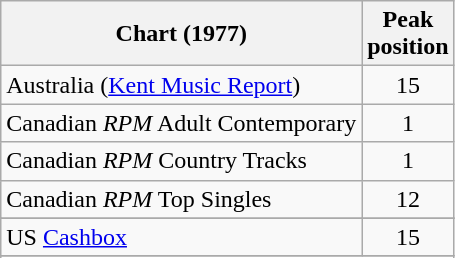<table class="wikitable sortable">
<tr>
<th>Chart (1977)</th>
<th>Peak<br>position</th>
</tr>
<tr>
<td>Australia (<a href='#'>Kent Music Report</a>)</td>
<td style="text-align:center;">15</td>
</tr>
<tr>
<td>Canadian <em>RPM</em> Adult Contemporary</td>
<td style="text-align:center;">1</td>
</tr>
<tr>
<td>Canadian <em>RPM</em> Country Tracks</td>
<td style="text-align:center;">1</td>
</tr>
<tr>
<td>Canadian <em>RPM</em> Top Singles</td>
<td style="text-align:center;">12</td>
</tr>
<tr>
</tr>
<tr>
</tr>
<tr>
<td>US <a href='#'>Cashbox</a></td>
<td style="text-align:center;">15</td>
</tr>
<tr>
</tr>
<tr>
</tr>
<tr>
</tr>
</table>
